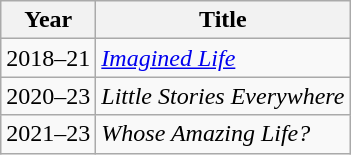<table class="wikitable sortable">
<tr>
<th>Year</th>
<th>Title</th>
</tr>
<tr>
<td>2018–21</td>
<td><em><a href='#'>Imagined Life</a></em></td>
</tr>
<tr>
<td>2020–23</td>
<td><em>Little Stories Everywhere</em></td>
</tr>
<tr>
<td>2021–23</td>
<td><em>Whose Amazing Life?</em></td>
</tr>
</table>
